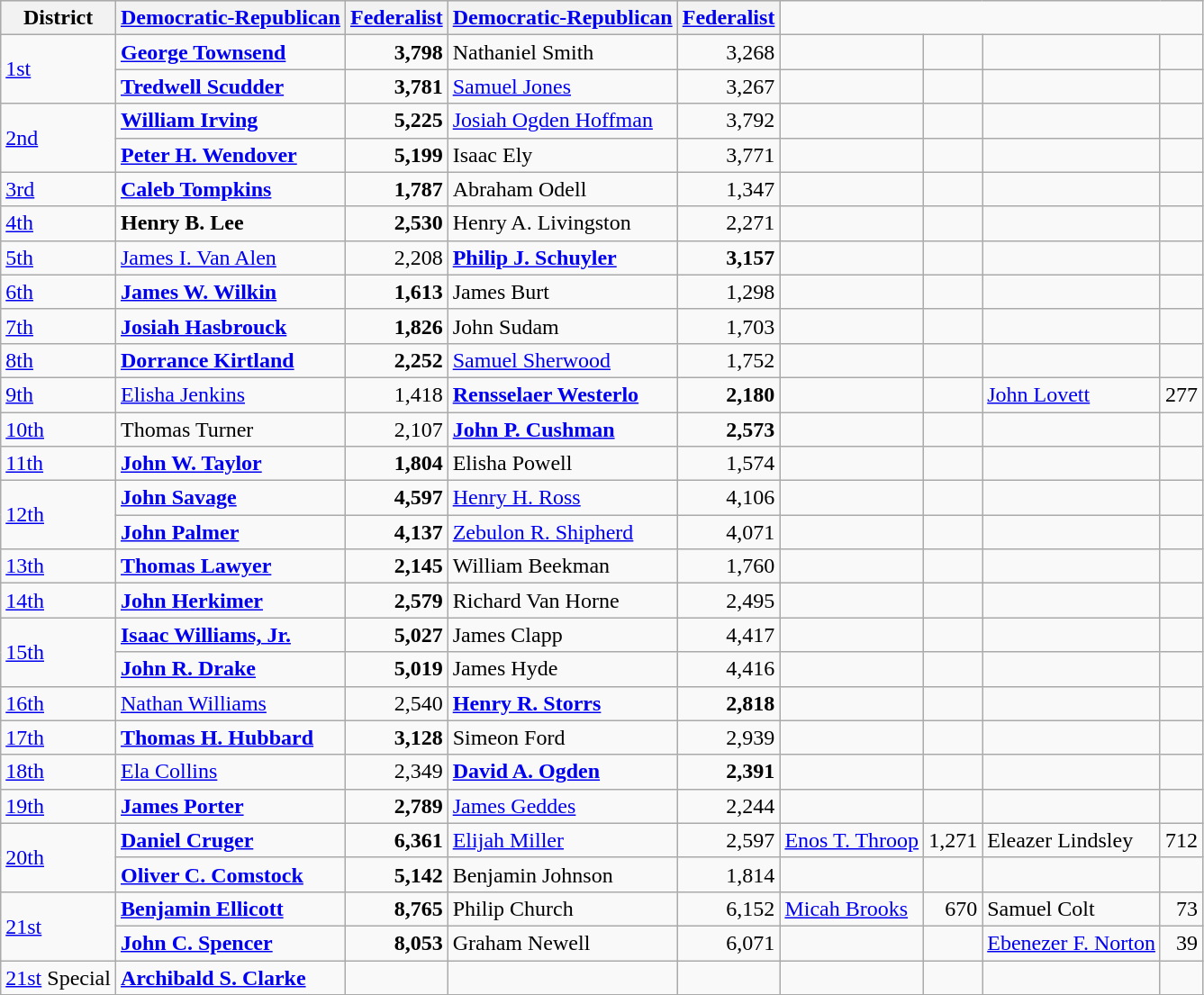<table class=wikitable>
<tr bgcolor=lightgrey>
<th>District</th>
<th><a href='#'>Democratic-Republican</a></th>
<th><a href='#'>Federalist</a></th>
<th><a href='#'>Democratic-Republican</a></th>
<th><a href='#'>Federalist</a></th>
</tr>
<tr>
<td rowspan=2><a href='#'>1st</a></td>
<td><strong><a href='#'>George Townsend</a></strong></td>
<td align="right"><strong>3,798</strong></td>
<td>Nathaniel Smith</td>
<td align="right">3,268</td>
<td></td>
<td></td>
<td></td>
<td></td>
</tr>
<tr>
<td><strong><a href='#'>Tredwell Scudder</a></strong></td>
<td align="right"><strong>3,781</strong></td>
<td><a href='#'>Samuel Jones</a></td>
<td align="right">3,267</td>
<td></td>
<td></td>
<td></td>
<td></td>
</tr>
<tr>
<td rowspan=2><a href='#'>2nd</a></td>
<td><strong><a href='#'>William Irving</a></strong></td>
<td align="right"><strong>5,225</strong></td>
<td><a href='#'>Josiah Ogden Hoffman</a></td>
<td align="right">3,792</td>
<td></td>
<td></td>
<td></td>
<td></td>
</tr>
<tr>
<td><strong><a href='#'>Peter H. Wendover</a></strong></td>
<td align="right"><strong>5,199</strong></td>
<td>Isaac Ely</td>
<td align="right">3,771</td>
<td></td>
<td></td>
<td></td>
<td></td>
</tr>
<tr>
<td><a href='#'>3rd</a></td>
<td><strong><a href='#'>Caleb Tompkins</a></strong></td>
<td align="right"><strong>1,787</strong></td>
<td>Abraham Odell</td>
<td align="right">1,347</td>
<td></td>
<td></td>
<td></td>
<td></td>
</tr>
<tr>
<td><a href='#'>4th</a></td>
<td><strong>Henry B. Lee</strong></td>
<td align="right"><strong>2,530</strong></td>
<td>Henry A. Livingston</td>
<td align="right">2,271</td>
<td></td>
<td></td>
<td></td>
<td></td>
</tr>
<tr>
<td><a href='#'>5th</a></td>
<td><a href='#'>James I. Van Alen</a></td>
<td align="right">2,208</td>
<td><strong><a href='#'>Philip J. Schuyler</a></strong></td>
<td align="right"><strong>3,157</strong></td>
<td></td>
<td></td>
<td></td>
<td></td>
</tr>
<tr>
<td><a href='#'>6th</a></td>
<td><strong><a href='#'>James W. Wilkin</a></strong></td>
<td align="right"><strong>1,613</strong></td>
<td>James Burt</td>
<td align="right">1,298</td>
<td></td>
<td></td>
<td></td>
<td></td>
</tr>
<tr>
<td><a href='#'>7th</a></td>
<td><strong><a href='#'>Josiah Hasbrouck</a></strong></td>
<td align="right"><strong>1,826</strong></td>
<td>John Sudam</td>
<td align="right">1,703</td>
<td></td>
<td></td>
<td></td>
<td></td>
</tr>
<tr>
<td><a href='#'>8th</a></td>
<td><strong><a href='#'>Dorrance Kirtland</a></strong></td>
<td align="right"><strong>2,252</strong></td>
<td><a href='#'>Samuel Sherwood</a></td>
<td align="right">1,752</td>
<td></td>
<td></td>
<td></td>
<td></td>
</tr>
<tr>
<td><a href='#'>9th</a></td>
<td><a href='#'>Elisha Jenkins</a></td>
<td align="right">1,418</td>
<td><strong><a href='#'>Rensselaer Westerlo</a></strong></td>
<td align="right"><strong>2,180</strong></td>
<td></td>
<td></td>
<td><a href='#'>John Lovett</a></td>
<td align="right">277</td>
</tr>
<tr>
<td><a href='#'>10th</a></td>
<td>Thomas Turner</td>
<td align="right">2,107</td>
<td><strong><a href='#'>John P. Cushman</a></strong></td>
<td align="right"><strong>2,573</strong></td>
<td></td>
<td></td>
<td></td>
<td></td>
</tr>
<tr>
<td><a href='#'>11th</a></td>
<td><strong><a href='#'>John W. Taylor</a></strong></td>
<td align="right"><strong>1,804</strong></td>
<td>Elisha Powell</td>
<td align="right">1,574</td>
<td></td>
<td></td>
<td></td>
<td></td>
</tr>
<tr>
<td rowspan=2><a href='#'>12th</a></td>
<td><strong><a href='#'>John Savage</a></strong></td>
<td align="right"><strong>4,597</strong></td>
<td><a href='#'>Henry H. Ross</a></td>
<td align="right">4,106</td>
<td></td>
<td></td>
<td></td>
<td></td>
</tr>
<tr>
<td><strong><a href='#'>John Palmer</a></strong></td>
<td align="right"><strong>4,137</strong></td>
<td><a href='#'>Zebulon R. Shipherd</a></td>
<td align="right">4,071</td>
<td></td>
<td></td>
<td></td>
<td></td>
</tr>
<tr>
<td><a href='#'>13th</a></td>
<td><strong><a href='#'>Thomas Lawyer</a></strong></td>
<td align="right"><strong>2,145</strong></td>
<td>William Beekman</td>
<td align="right">1,760</td>
<td></td>
<td></td>
<td></td>
<td></td>
</tr>
<tr>
<td><a href='#'>14th</a></td>
<td><strong><a href='#'>John Herkimer</a></strong></td>
<td align="right"><strong>2,579</strong></td>
<td>Richard Van Horne</td>
<td align="right">2,495</td>
<td></td>
<td></td>
<td></td>
<td></td>
</tr>
<tr>
<td rowspan=2><a href='#'>15th</a></td>
<td><strong><a href='#'>Isaac Williams, Jr.</a></strong></td>
<td align="right"><strong>5,027</strong></td>
<td>James Clapp</td>
<td align="right">4,417</td>
<td></td>
<td></td>
<td></td>
<td></td>
</tr>
<tr>
<td><strong><a href='#'>John R. Drake</a></strong></td>
<td align="right"><strong>5,019</strong></td>
<td>James Hyde</td>
<td align="right">4,416</td>
<td></td>
<td></td>
<td></td>
<td></td>
</tr>
<tr>
<td><a href='#'>16th</a></td>
<td><a href='#'>Nathan Williams</a></td>
<td align="right">2,540</td>
<td><strong><a href='#'>Henry R. Storrs</a></strong></td>
<td align="right"><strong>2,818</strong></td>
<td></td>
<td></td>
<td></td>
<td></td>
</tr>
<tr>
<td><a href='#'>17th</a></td>
<td><strong><a href='#'>Thomas H. Hubbard</a></strong></td>
<td align="right"><strong>3,128</strong></td>
<td>Simeon Ford</td>
<td align="right">2,939</td>
<td></td>
<td></td>
<td></td>
<td></td>
</tr>
<tr>
<td><a href='#'>18th</a></td>
<td><a href='#'>Ela Collins</a></td>
<td align="right">2,349</td>
<td><strong><a href='#'>David A. Ogden</a></strong></td>
<td align="right"><strong>2,391</strong></td>
<td></td>
<td></td>
<td></td>
<td></td>
</tr>
<tr>
<td><a href='#'>19th</a></td>
<td><strong><a href='#'>James Porter</a></strong></td>
<td align="right"><strong>2,789</strong></td>
<td><a href='#'>James Geddes</a></td>
<td align="right">2,244</td>
<td></td>
<td></td>
<td></td>
<td></td>
</tr>
<tr>
<td rowspan=2><a href='#'>20th</a></td>
<td><strong><a href='#'>Daniel Cruger</a></strong></td>
<td align="right"><strong>6,361</strong></td>
<td><a href='#'>Elijah Miller</a></td>
<td align="right">2,597</td>
<td><a href='#'>Enos T. Throop</a></td>
<td align="right">1,271</td>
<td>Eleazer Lindsley</td>
<td align="right">712</td>
</tr>
<tr>
<td><strong><a href='#'>Oliver C. Comstock</a></strong></td>
<td align="right"><strong>5,142</strong></td>
<td>Benjamin Johnson</td>
<td align="right">1,814</td>
<td></td>
<td></td>
<td></td>
<td></td>
</tr>
<tr>
<td rowspan=2><a href='#'>21st</a></td>
<td><strong><a href='#'>Benjamin Ellicott</a></strong></td>
<td align="right"><strong>8,765</strong></td>
<td>Philip Church</td>
<td align="right">6,152</td>
<td><a href='#'>Micah Brooks</a></td>
<td align="right">670</td>
<td>Samuel Colt</td>
<td align="right">73</td>
</tr>
<tr>
<td><strong><a href='#'>John C. Spencer</a></strong></td>
<td align="right"><strong>8,053</strong></td>
<td>Graham Newell</td>
<td align="right">6,071</td>
<td></td>
<td></td>
<td><a href='#'>Ebenezer F. Norton</a></td>
<td align="right">39</td>
</tr>
<tr>
<td><a href='#'>21st</a> Special</td>
<td><strong><a href='#'>Archibald S. Clarke</a></strong></td>
<td align="right"></td>
<td></td>
<td></td>
<td></td>
<td></td>
<td></td>
<td></td>
</tr>
<tr>
</tr>
</table>
